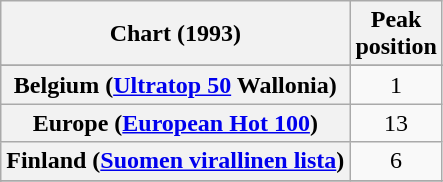<table class="wikitable sortable plainrowheaders">
<tr>
<th>Chart (1993)</th>
<th>Peak<br>position</th>
</tr>
<tr>
</tr>
<tr>
<th scope="row">Belgium (<a href='#'>Ultratop 50</a> Wallonia)</th>
<td align="center">1</td>
</tr>
<tr>
<th scope="row">Europe (<a href='#'>European Hot 100</a>)</th>
<td align="center">13</td>
</tr>
<tr>
<th scope="row">Finland (<a href='#'>Suomen virallinen lista</a>)</th>
<td align="center">6</td>
</tr>
<tr>
</tr>
<tr>
</tr>
</table>
